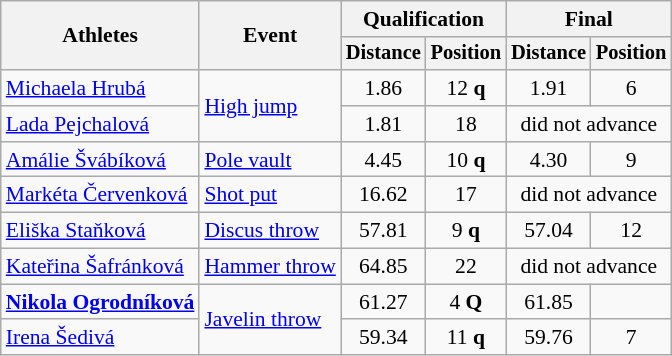<table class=wikitable style="font-size:90%">
<tr>
<th rowspan="2">Athletes</th>
<th rowspan="2">Event</th>
<th colspan="2">Qualification</th>
<th colspan="2">Final</th>
</tr>
<tr style="font-size:95%">
<th>Distance</th>
<th>Position</th>
<th>Distance</th>
<th>Position</th>
</tr>
<tr>
<td><a href='#'>Michaela Hrubá</a></td>
<td rowspan=2><a href='#'>High jump</a></td>
<td align=center>1.86</td>
<td align=center>12 <strong>q</strong></td>
<td align=center>1.91 </td>
<td align=center>6</td>
</tr>
<tr>
<td><a href='#'>Lada Pejchalová</a></td>
<td align=center>1.81</td>
<td align=center>18</td>
<td align=center colspan=2>did not advance</td>
</tr>
<tr>
<td><a href='#'>Amálie Švábíková</a></td>
<td><a href='#'>Pole vault</a></td>
<td align=center>4.45</td>
<td align=center>10 <strong>q</strong></td>
<td align=center>4.30</td>
<td align=center>9</td>
</tr>
<tr>
<td><a href='#'>Markéta Červenková</a></td>
<td><a href='#'>Shot put</a></td>
<td align=center>16.62</td>
<td align=center>17</td>
<td align=center colspan=2>did not advance</td>
</tr>
<tr>
<td><a href='#'>Eliška Staňková</a></td>
<td><a href='#'>Discus throw</a></td>
<td align=center>57.81</td>
<td align=center>9 <strong>q</strong></td>
<td align=center>57.04</td>
<td align=center>12</td>
</tr>
<tr>
<td><a href='#'>Kateřina Šafránková</a></td>
<td><a href='#'>Hammer throw</a></td>
<td align=center>64.85</td>
<td align=center>22</td>
<td align=center colspan=2>did not advance</td>
</tr>
<tr>
<td><strong><a href='#'>Nikola Ogrodníková</a></strong></td>
<td rowspan=2><a href='#'>Javelin throw</a></td>
<td align=center>61.27</td>
<td align=center>4 <strong>Q</strong></td>
<td align=center>61.85</td>
<td align=center></td>
</tr>
<tr>
<td><a href='#'>Irena Šedivá</a></td>
<td align=center>59.34</td>
<td align=center>11 <strong>q</strong></td>
<td align=center>59.76</td>
<td align=center>7</td>
</tr>
</table>
